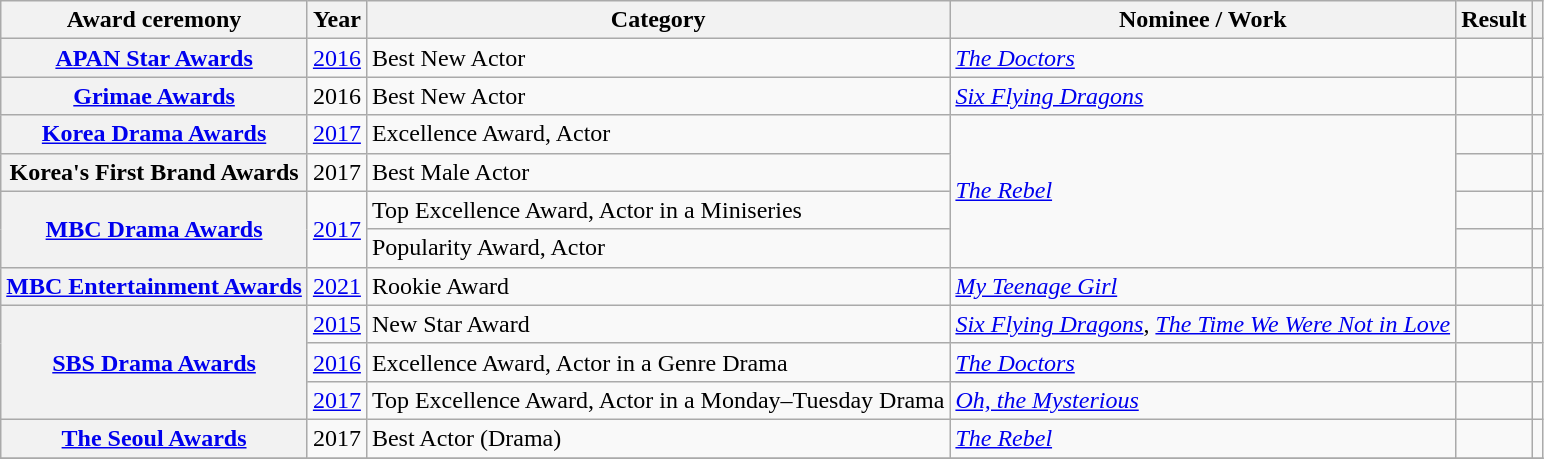<table class="wikitable plainrowheaders sortable">
<tr>
<th scope="col">Award ceremony</th>
<th scope="col">Year</th>
<th scope="col">Category</th>
<th scope="col">Nominee / Work</th>
<th scope="col">Result</th>
<th scope="col" class="unsortable"></th>
</tr>
<tr>
<th scope="row"  rowspan="1"><a href='#'>APAN Star Awards</a></th>
<td style="text-align:center" rowspan="1"><a href='#'>2016</a></td>
<td>Best New Actor</td>
<td rowspan="1"><em><a href='#'>The Doctors</a></em></td>
<td></td>
<td style="text-align:center"></td>
</tr>
<tr>
<th scope="row"  rowspan="1"><a href='#'>Grimae Awards</a></th>
<td style="text-align:center" rowspan="1">2016</td>
<td>Best New Actor</td>
<td rowspan="1"><em><a href='#'>Six Flying Dragons</a></em></td>
<td></td>
<td style="text-align:center"></td>
</tr>
<tr>
<th scope="row"  rowspan="1"><a href='#'>Korea Drama Awards</a></th>
<td style="text-align:center" rowspan="1"><a href='#'>2017</a></td>
<td>Excellence Award, Actor</td>
<td rowspan=4><em><a href='#'>The Rebel</a></em></td>
<td></td>
<td></td>
</tr>
<tr>
<th scope="row"  rowspan="1">Korea's First Brand Awards</th>
<td style="text-align:center" rowspan="1">2017</td>
<td>Best Male Actor</td>
<td></td>
<td style="text-align:center"></td>
</tr>
<tr>
<th scope="row"  rowspan="2"><a href='#'>MBC Drama Awards</a></th>
<td style="text-align:center" rowspan=2><a href='#'>2017</a></td>
<td>Top Excellence Award, Actor in a Miniseries</td>
<td></td>
<td></td>
</tr>
<tr>
<td>Popularity Award, Actor</td>
<td></td>
<td></td>
</tr>
<tr>
<th scope="row"   rowspan="1"><a href='#'>MBC Entertainment Awards</a></th>
<td style="text-align:center"  rowspan="1"><a href='#'>2021</a></td>
<td>Rookie Award</td>
<td><em><a href='#'>My Teenage Girl</a></em></td>
<td></td>
<td style="text-align:center"></td>
</tr>
<tr>
<th scope="row"  rowspan="3"><a href='#'>SBS Drama Awards</a></th>
<td style="text-align:center"><a href='#'>2015</a></td>
<td>New Star Award</td>
<td><em><a href='#'>Six Flying Dragons</a></em>, <em><a href='#'>The Time We Were Not in Love</a></em></td>
<td></td>
<td style="text-align:center"></td>
</tr>
<tr>
<td style="text-align:center"><a href='#'>2016</a></td>
<td>Excellence Award, Actor in a Genre Drama</td>
<td><em><a href='#'>The Doctors</a></em></td>
<td></td>
<td></td>
</tr>
<tr>
<td style="text-align:center"><a href='#'>2017</a></td>
<td>Top Excellence Award, Actor in a Monday–Tuesday Drama</td>
<td><em><a href='#'>Oh, the Mysterious</a></em></td>
<td></td>
<td></td>
</tr>
<tr>
<th scope="row"><a href='#'>The Seoul Awards</a></th>
<td style="text-align:center">2017</td>
<td>Best Actor (Drama)</td>
<td><em><a href='#'>The Rebel</a></em></td>
<td></td>
<td></td>
</tr>
<tr>
</tr>
</table>
